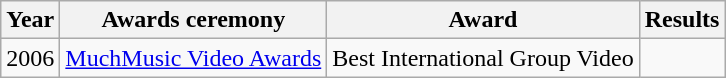<table class="wikitable">
<tr>
<th>Year</th>
<th>Awards ceremony</th>
<th>Award</th>
<th>Results</th>
</tr>
<tr>
<td>2006</td>
<td><a href='#'>MuchMusic Video Awards</a></td>
<td>Best International Group Video</td>
<td></td>
</tr>
</table>
